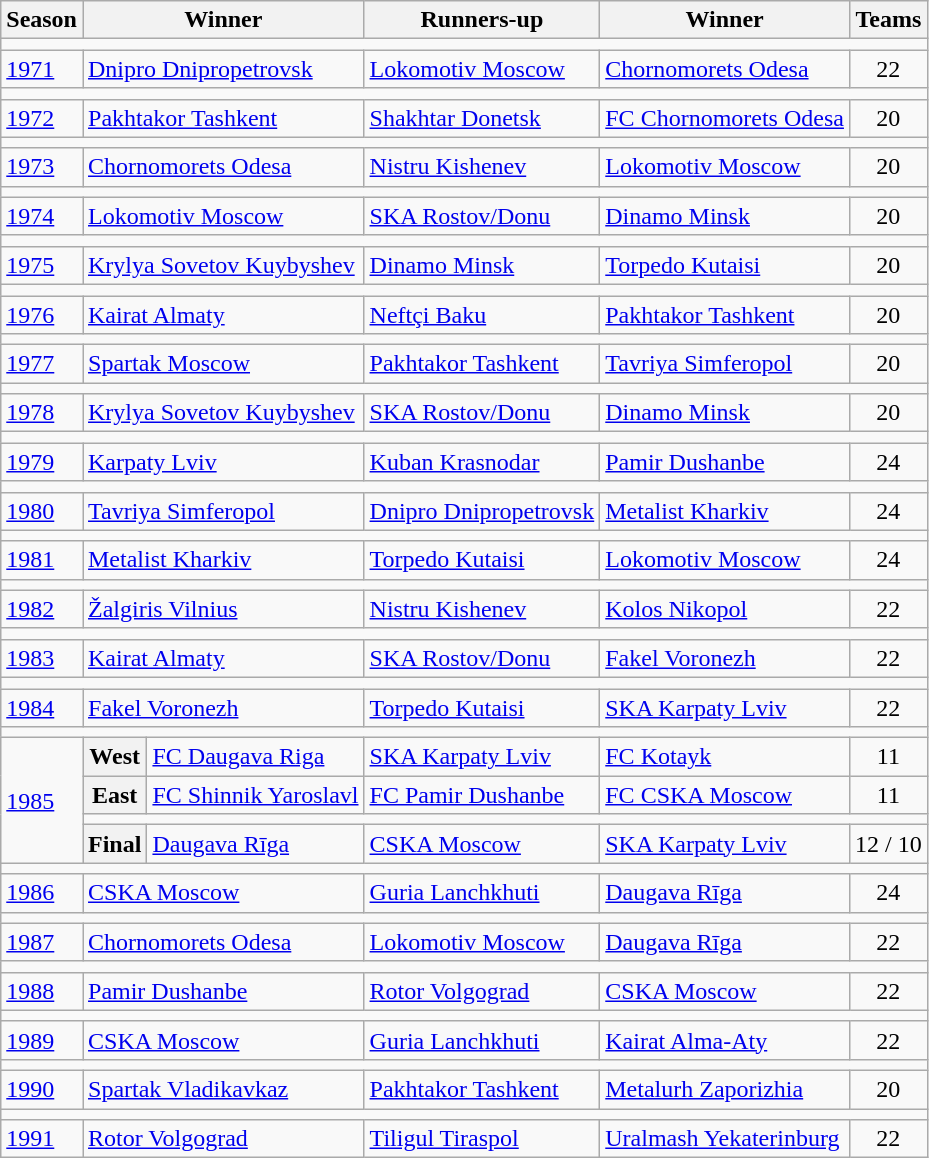<table class="wikitable">
<tr>
<th>Season</th>
<th colspan=2>Winner</th>
<th>Runners-up</th>
<th>Winner</th>
<th>Teams</th>
</tr>
<tr>
<td colspan=5 style="border:1px black;"></td>
</tr>
<tr>
<td><a href='#'>1971</a></td>
<td colspan=2><a href='#'>Dnipro Dnipropetrovsk</a></td>
<td><a href='#'>Lokomotiv Moscow</a></td>
<td><a href='#'>Chornomorets Odesa</a></td>
<td align=center>22</td>
</tr>
<tr>
<td colspan=5 style="border:1px black;"></td>
</tr>
<tr>
<td><a href='#'>1972</a></td>
<td colspan=2><a href='#'>Pakhtakor Tashkent</a></td>
<td><a href='#'>Shakhtar Donetsk</a></td>
<td><a href='#'>FC Chornomorets Odesa</a></td>
<td align=center>20</td>
</tr>
<tr>
<td colspan=5 style="border:1px black;"></td>
</tr>
<tr>
<td><a href='#'>1973</a></td>
<td colspan=2><a href='#'>Chornomorets Odesa</a></td>
<td><a href='#'>Nistru Kishenev</a></td>
<td><a href='#'>Lokomotiv Moscow</a></td>
<td align=center>20</td>
</tr>
<tr>
<td colspan=5 style="border:1px black;"></td>
</tr>
<tr>
<td><a href='#'>1974</a></td>
<td colspan=2><a href='#'>Lokomotiv Moscow</a></td>
<td><a href='#'>SKA Rostov/Donu</a></td>
<td><a href='#'>Dinamo Minsk</a></td>
<td align=center>20</td>
</tr>
<tr>
<td colspan=5 style="border:1px black;"></td>
</tr>
<tr>
<td><a href='#'>1975</a></td>
<td colspan=2><a href='#'>Krylya Sovetov Kuybyshev</a></td>
<td><a href='#'>Dinamo Minsk</a></td>
<td><a href='#'>Torpedo Kutaisi</a></td>
<td align=center>20</td>
</tr>
<tr>
<td colspan=5 style="border:1px black;"></td>
</tr>
<tr>
<td><a href='#'>1976</a></td>
<td colspan=2><a href='#'>Kairat Almaty</a></td>
<td><a href='#'>Neftçi Baku</a></td>
<td><a href='#'>Pakhtakor Tashkent</a></td>
<td align=center>20</td>
</tr>
<tr>
<td colspan=5 style="border:1px black;"></td>
</tr>
<tr>
<td><a href='#'>1977</a></td>
<td colspan=2><a href='#'>Spartak Moscow</a></td>
<td><a href='#'>Pakhtakor Tashkent</a></td>
<td><a href='#'>Tavriya Simferopol</a></td>
<td align=center>20</td>
</tr>
<tr>
<td colspan=5 style="border:1px black;"></td>
</tr>
<tr>
<td><a href='#'>1978</a></td>
<td colspan=2><a href='#'>Krylya Sovetov Kuybyshev</a></td>
<td><a href='#'>SKA Rostov/Donu</a></td>
<td><a href='#'>Dinamo Minsk</a></td>
<td align=center>20</td>
</tr>
<tr>
<td colspan=5 style="border:1px black;"></td>
</tr>
<tr>
<td><a href='#'>1979</a></td>
<td colspan=2><a href='#'>Karpaty Lviv</a></td>
<td><a href='#'>Kuban Krasnodar</a></td>
<td><a href='#'>Pamir Dushanbe</a></td>
<td align=center>24</td>
</tr>
<tr>
<td colspan=5 style="border:1px black;"></td>
</tr>
<tr>
<td><a href='#'>1980</a></td>
<td colspan=2><a href='#'>Tavriya Simferopol</a></td>
<td><a href='#'>Dnipro Dnipropetrovsk</a></td>
<td><a href='#'>Metalist Kharkiv</a></td>
<td align=center>24</td>
</tr>
<tr>
<td colspan=5 style="border:1px black;"></td>
</tr>
<tr>
<td><a href='#'>1981</a></td>
<td colspan=2><a href='#'>Metalist Kharkiv</a></td>
<td><a href='#'>Torpedo Kutaisi</a></td>
<td><a href='#'>Lokomotiv Moscow</a></td>
<td align=center>24</td>
</tr>
<tr>
<td colspan=5 style="border:1px black;"></td>
</tr>
<tr>
<td><a href='#'>1982</a></td>
<td colspan=2><a href='#'>Žalgiris Vilnius</a></td>
<td><a href='#'>Nistru Kishenev</a></td>
<td><a href='#'>Kolos Nikopol</a></td>
<td align=center>22</td>
</tr>
<tr>
<td colspan=5 style="border:1px black;"></td>
</tr>
<tr>
<td><a href='#'>1983</a></td>
<td colspan=2><a href='#'>Kairat Almaty</a></td>
<td><a href='#'>SKA Rostov/Donu</a></td>
<td><a href='#'>Fakel Voronezh</a></td>
<td align=center>22</td>
</tr>
<tr>
<td colspan=5 style="border:1px black;"></td>
</tr>
<tr>
<td><a href='#'>1984</a></td>
<td colspan=2><a href='#'>Fakel Voronezh</a></td>
<td><a href='#'>Torpedo Kutaisi</a></td>
<td><a href='#'>SKA Karpaty Lviv</a></td>
<td align=center>22</td>
</tr>
<tr>
<td colspan=5 style="border:1px black;"></td>
</tr>
<tr>
<td rowspan=4><a href='#'>1985</a></td>
<th>West</th>
<td><a href='#'>FC Daugava Riga</a></td>
<td><a href='#'>SKA Karpaty Lviv</a></td>
<td><a href='#'>FC Kotayk</a></td>
<td align=center>11</td>
</tr>
<tr>
<th>East</th>
<td><a href='#'>FC Shinnik Yaroslavl</a></td>
<td><a href='#'>FC Pamir Dushanbe</a></td>
<td><a href='#'>FC CSKA Moscow</a></td>
<td align=center>11</td>
</tr>
<tr>
<td colspan=5 style="border:1px black;"></td>
</tr>
<tr>
<th>Final</th>
<td><a href='#'>Daugava Rīga</a></td>
<td><a href='#'>CSKA Moscow</a></td>
<td><a href='#'>SKA Karpaty Lviv</a></td>
<td align=center>12 / 10</td>
</tr>
<tr>
<td colspan=5 style="border:1px black;"></td>
</tr>
<tr>
<td><a href='#'>1986</a></td>
<td colspan=2><a href='#'>CSKA Moscow</a></td>
<td><a href='#'>Guria Lanchkhuti</a></td>
<td><a href='#'>Daugava Rīga</a></td>
<td align=center>24</td>
</tr>
<tr>
<td colspan=5 style="border:1px black;"></td>
</tr>
<tr>
<td><a href='#'>1987</a></td>
<td colspan=2><a href='#'>Chornomorets Odesa</a></td>
<td><a href='#'>Lokomotiv Moscow</a></td>
<td><a href='#'>Daugava Rīga</a></td>
<td align=center>22</td>
</tr>
<tr>
<td colspan=5 style="border:1px black;"></td>
</tr>
<tr>
<td><a href='#'>1988</a></td>
<td colspan=2><a href='#'>Pamir Dushanbe</a></td>
<td><a href='#'>Rotor Volgograd</a></td>
<td><a href='#'>CSKA Moscow</a></td>
<td align=center>22</td>
</tr>
<tr>
<td colspan=5 style="border:1px black;"></td>
</tr>
<tr>
<td><a href='#'>1989</a></td>
<td colspan=2><a href='#'>CSKA Moscow</a></td>
<td><a href='#'>Guria Lanchkhuti</a></td>
<td><a href='#'>Kairat Alma-Aty</a></td>
<td align=center>22</td>
</tr>
<tr>
<td colspan=5 style="border:1px black;"></td>
</tr>
<tr>
<td><a href='#'>1990</a></td>
<td colspan=2><a href='#'>Spartak Vladikavkaz</a></td>
<td><a href='#'>Pakhtakor Tashkent</a></td>
<td><a href='#'>Metalurh Zaporizhia</a></td>
<td align=center>20</td>
</tr>
<tr>
<td colspan=5 style="border:1px black;"></td>
</tr>
<tr>
<td><a href='#'>1991</a></td>
<td colspan=2><a href='#'>Rotor Volgograd</a></td>
<td><a href='#'>Tiligul Tiraspol</a></td>
<td><a href='#'>Uralmash Yekaterinburg</a></td>
<td align=center>22</td>
</tr>
</table>
